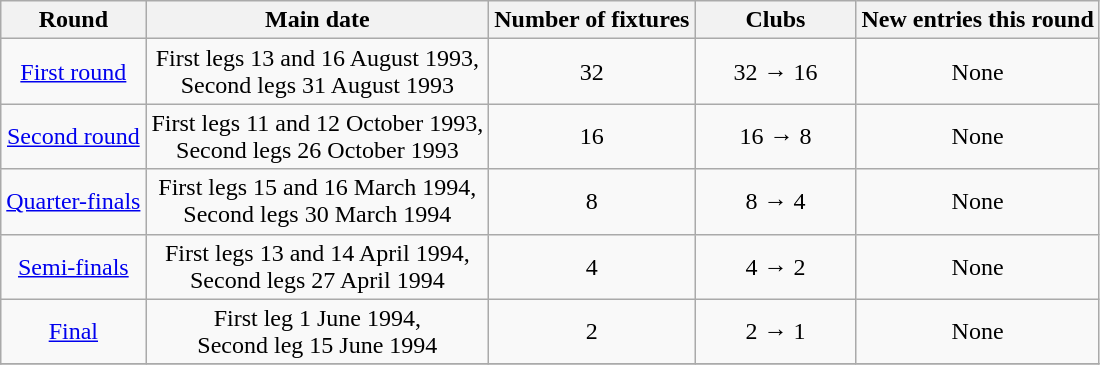<table class="wikitable" style="text-align:center">
<tr>
<th>Round</th>
<th>Main date</th>
<th>Number of fixtures</th>
<th width=100>Clubs</th>
<th>New entries this round</th>
</tr>
<tr>
<td><a href='#'>First round</a></td>
<td>First legs 13 and 16 August 1993,<br>Second legs 31 August 1993</td>
<td>32</td>
<td>32 → 16</td>
<td>None</td>
</tr>
<tr>
<td><a href='#'>Second round</a></td>
<td>First legs 11 and 12 October 1993,<br>Second legs 26 October 1993</td>
<td>16</td>
<td>16 → 8</td>
<td>None</td>
</tr>
<tr>
<td><a href='#'>Quarter-finals</a></td>
<td>First legs 15 and 16 March 1994,<br>Second legs 30 March 1994</td>
<td>8</td>
<td>8 → 4</td>
<td>None</td>
</tr>
<tr>
<td><a href='#'>Semi-finals</a></td>
<td>First legs 13 and 14 April 1994,<br>Second legs 27 April 1994</td>
<td>4</td>
<td>4 → 2</td>
<td>None</td>
</tr>
<tr>
<td><a href='#'>Final</a></td>
<td>First leg 1 June 1994,<br>Second leg 15 June 1994</td>
<td>2</td>
<td>2 → 1</td>
<td>None</td>
</tr>
<tr>
</tr>
</table>
